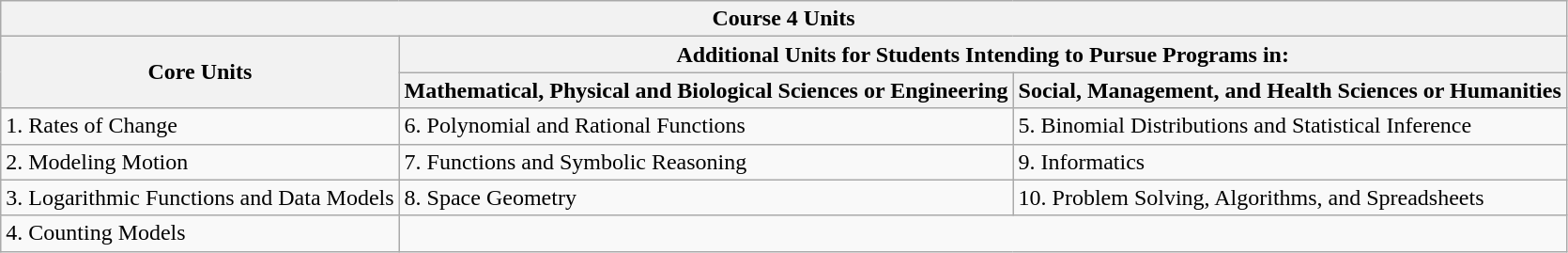<table class="wikitable">
<tr>
<th colspan="3">Course 4 Units</th>
</tr>
<tr>
<th rowspan="2">Core Units</th>
<th colspan="2">Additional Units for Students Intending to Pursue Programs in:</th>
</tr>
<tr>
<th>Mathematical, Physical and Biological Sciences or Engineering</th>
<th>Social, Management, and Health Sciences or Humanities</th>
</tr>
<tr>
<td>1. Rates of Change</td>
<td>6. Polynomial and Rational Functions</td>
<td>5. Binomial Distributions and Statistical Inference</td>
</tr>
<tr>
<td>2. Modeling Motion</td>
<td>7. Functions and Symbolic Reasoning</td>
<td>9. Informatics</td>
</tr>
<tr>
<td>3. Logarithmic Functions and Data Models</td>
<td>8. Space Geometry</td>
<td>10. Problem Solving, Algorithms, and Spreadsheets</td>
</tr>
<tr>
<td>4. Counting Models</td>
<td colspan="2"></td>
</tr>
</table>
